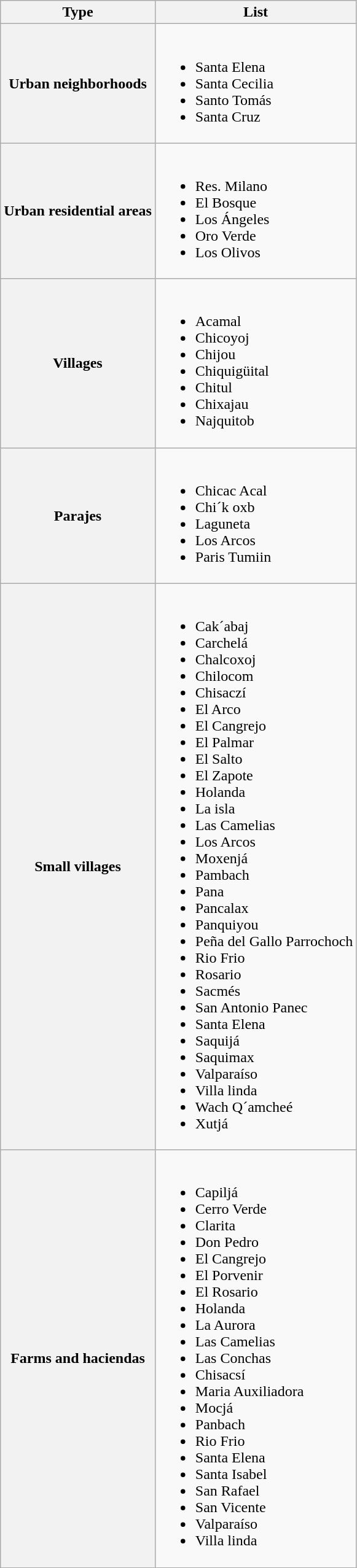<table class="wikitable">
<tr>
<th>Type</th>
<th>List</th>
</tr>
<tr>
<th>Urban neighborhoods</th>
<td><br><ul><li>Santa Elena</li><li>Santa Cecilia</li><li>Santo Tomás</li><li>Santa Cruz</li></ul></td>
</tr>
<tr>
<th>Urban residential areas</th>
<td><br><ul><li>Res. Milano</li><li>El Bosque</li><li>Los Ángeles</li><li>Oro Verde</li><li>Los Olivos</li></ul></td>
</tr>
<tr>
<th>Villages</th>
<td><br><ul><li>Acamal</li><li>Chicoyoj</li><li>Chijou</li><li>Chiquigüital</li><li>Chitul</li><li>Chixajau</li><li>Najquitob</li></ul></td>
</tr>
<tr>
<th>Parajes</th>
<td><br><ul><li>Chicac Acal</li><li>Chi´k oxb</li><li>Laguneta</li><li>Los Arcos</li><li>Paris Tumiin</li></ul></td>
</tr>
<tr>
<th>Small villages</th>
<td><br><ul><li>Cak´abaj</li><li>Carchelá</li><li>Chalcoxoj</li><li>Chilocom</li><li>Chisaczí</li><li>El Arco</li><li>El Cangrejo</li><li>El Palmar</li><li>El Salto</li><li>El Zapote</li><li>Holanda</li><li>La isla</li><li>Las Camelias</li><li>Los Arcos</li><li>Moxenjá</li><li>Pambach</li><li>Pana</li><li>Pancalax</li><li>Panquiyou</li><li>Peña del Gallo Parrochoch</li><li>Rio Frio</li><li>Rosario</li><li>Sacmés</li><li>San Antonio Panec</li><li>Santa Elena</li><li>Saquijá</li><li>Saquimax</li><li>Valparaíso</li><li>Villa linda</li><li>Wach Q´amcheé</li><li>Xutjá</li></ul></td>
</tr>
<tr>
<th>Farms and haciendas</th>
<td><br><ul><li>Capiljá</li><li>Cerro Verde</li><li>Clarita</li><li>Don Pedro</li><li>El Cangrejo</li><li>El Porvenir</li><li>El Rosario</li><li>Holanda</li><li>La Aurora</li><li>Las Camelias</li><li>Las Conchas</li><li>Chisacsí</li><li>Maria Auxiliadora</li><li>Mocjá</li><li>Panbach</li><li>Rio Frio</li><li>Santa Elena</li><li>Santa Isabel</li><li>San Rafael</li><li>San Vicente</li><li>Valparaíso</li><li>Villa linda</li></ul></td>
</tr>
</table>
